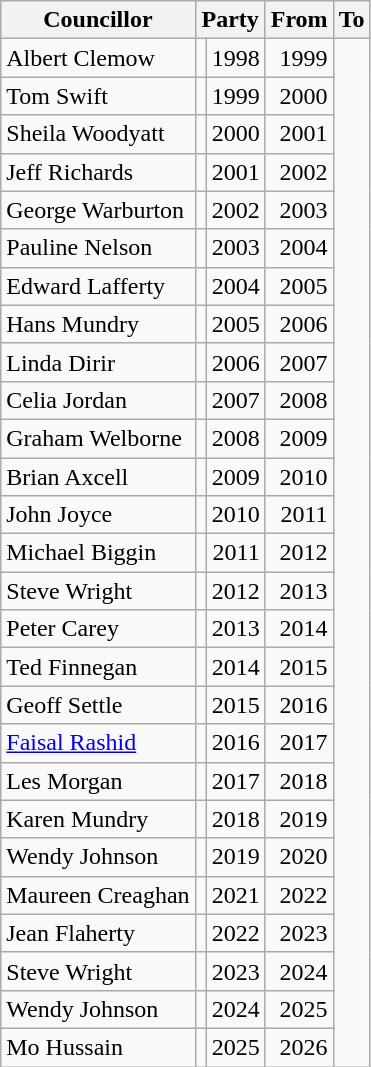<table class=wikitable>
<tr>
<th>Councillor</th>
<th colspan=2>Party</th>
<th>From</th>
<th>To</th>
</tr>
<tr>
<td>Albert Clemow</td>
<td></td>
<td align=right>1998</td>
<td align=right>1999</td>
</tr>
<tr>
<td>Tom Swift</td>
<td></td>
<td align=right>1999</td>
<td align=right>2000</td>
</tr>
<tr>
<td>Sheila Woodyatt</td>
<td></td>
<td align=right>2000</td>
<td align=right>2001</td>
</tr>
<tr>
<td>Jeff Richards</td>
<td></td>
<td align=right>2001</td>
<td align=right>2002</td>
</tr>
<tr>
<td>George Warburton</td>
<td></td>
<td align=right>2002</td>
<td align=right>2003</td>
</tr>
<tr>
<td>Pauline Nelson</td>
<td></td>
<td align=right>2003</td>
<td align=right>2004</td>
</tr>
<tr>
<td>Edward Lafferty</td>
<td></td>
<td align=right>2004</td>
<td align=right>2005</td>
</tr>
<tr>
<td>Hans Mundry</td>
<td></td>
<td align=right>2005</td>
<td align=right>2006</td>
</tr>
<tr>
<td>Linda Dirir</td>
<td></td>
<td align=right>2006</td>
<td align=right>2007</td>
</tr>
<tr>
<td>Celia Jordan</td>
<td></td>
<td align=right>2007</td>
<td align=right>2008</td>
</tr>
<tr>
<td>Graham Welborne</td>
<td></td>
<td align=right>2008</td>
<td align=right>2009</td>
</tr>
<tr>
<td>Brian Axcell</td>
<td></td>
<td align=right>2009</td>
<td align=right>2010</td>
</tr>
<tr>
<td>John Joyce</td>
<td></td>
<td align=right>2010</td>
<td align=right>2011</td>
</tr>
<tr>
<td>Michael Biggin</td>
<td></td>
<td align=right>2011</td>
<td align=right>2012</td>
</tr>
<tr>
<td>Steve Wright</td>
<td></td>
<td align=right>2012</td>
<td align=right>2013</td>
</tr>
<tr>
<td>Peter Carey</td>
<td></td>
<td align=right>2013</td>
<td align=right>2014</td>
</tr>
<tr>
<td>Ted Finnegan</td>
<td></td>
<td align=right>2014</td>
<td align=right>2015</td>
</tr>
<tr>
<td>Geoff Settle</td>
<td></td>
<td align=right>2015</td>
<td align=right>2016</td>
</tr>
<tr>
<td><a href='#'>Faisal Rashid</a></td>
<td></td>
<td align=right>2016</td>
<td align=right>2017</td>
</tr>
<tr>
<td>Les Morgan</td>
<td></td>
<td align=right>2017</td>
<td align=right>2018</td>
</tr>
<tr>
<td>Karen Mundry</td>
<td></td>
<td align=right>2018</td>
<td align=right>2019</td>
</tr>
<tr>
<td>Wendy Johnson</td>
<td></td>
<td align=right>2019</td>
<td align=right>2020</td>
</tr>
<tr>
<td>Maureen Creaghan</td>
<td></td>
<td align=right>2021</td>
<td align=right>2022</td>
</tr>
<tr>
<td>Jean Flaherty</td>
<td></td>
<td align=right>2022</td>
<td align=right>2023</td>
</tr>
<tr>
<td>Steve Wright</td>
<td></td>
<td align=right>2023</td>
<td align=right>2024</td>
</tr>
<tr>
<td>Wendy Johnson</td>
<td></td>
<td align=right>2024</td>
<td align=right>2025</td>
</tr>
<tr>
<td>Mo Hussain</td>
<td></td>
<td align=right>2025</td>
<td align=right>2026</td>
</tr>
</table>
